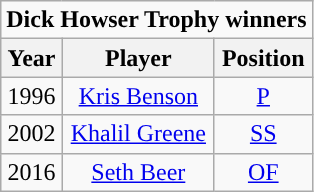<table class="wikitable">
<tr>
<td colspan="3"><strong>Dick Howser Trophy winners</strong> </td>
</tr>
<tr>
<th>Year</th>
<th>Player</th>
<th>Position</th>
</tr>
<tr style="text-align:center;">
<td>1996</td>
<td><a href='#'>Kris Benson</a></td>
<td><a href='#'>P</a></td>
</tr>
<tr style="text-align:center;">
<td>2002</td>
<td><a href='#'>Khalil Greene</a></td>
<td><a href='#'>SS</a></td>
</tr>
<tr style="text-align:center;">
<td>2016</td>
<td><a href='#'>Seth Beer</a></td>
<td><a href='#'>OF</a></td>
</tr>
</table>
